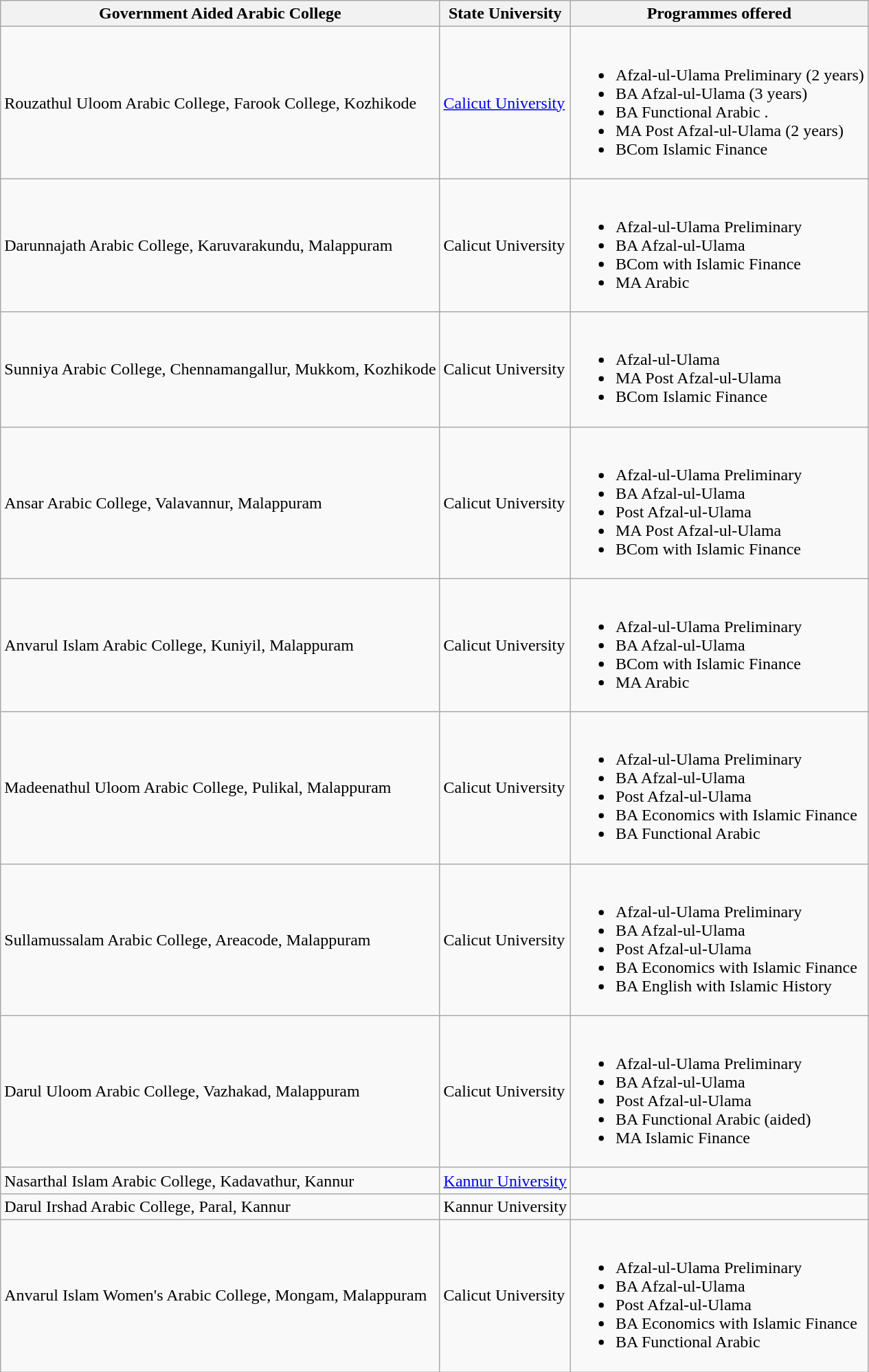<table class="wikitable">
<tr>
<th>Government Aided Arabic College</th>
<th>State University</th>
<th>Programmes offered</th>
</tr>
<tr>
<td>Rouzathul Uloom Arabic College, Farook College, Kozhikode</td>
<td><a href='#'>Calicut University</a></td>
<td><br><ul><li>Afzal-ul-Ulama Preliminary (2 years)</li><li>BA Afzal-ul-Ulama (3 years)</li><li>BA Functional Arabic  .</li><li>MA Post Afzal-ul-Ulama (2 years)</li><li>BCom Islamic Finance</li></ul></td>
</tr>
<tr>
<td>Darunnajath Arabic College, Karuvarakundu, Malappuram</td>
<td>Calicut University</td>
<td><br><ul><li>Afzal-ul-Ulama Preliminary</li><li>BA Afzal-ul-Ulama</li><li>BCom with Islamic Finance</li><li>MA Arabic</li></ul></td>
</tr>
<tr>
<td>Sunniya Arabic College, Chennamangallur, Mukkom, Kozhikode</td>
<td>Calicut University</td>
<td><br><ul><li>Afzal-ul-Ulama</li><li>MA Post Afzal-ul-Ulama</li><li>BCom Islamic Finance</li></ul></td>
</tr>
<tr>
<td>Ansar Arabic College, Valavannur, Malappuram</td>
<td>Calicut University</td>
<td><br><ul><li>Afzal-ul-Ulama Preliminary</li><li>BA Afzal-ul-Ulama</li><li>Post Afzal-ul-Ulama</li><li>MA Post Afzal-ul-Ulama</li><li>BCom with Islamic Finance</li></ul></td>
</tr>
<tr>
<td>Anvarul Islam Arabic College, Kuniyil, Malappuram</td>
<td>Calicut University</td>
<td><br><ul><li>Afzal-ul-Ulama Preliminary</li><li>BA Afzal-ul-Ulama</li><li>BCom with Islamic Finance</li><li>MA Arabic</li></ul></td>
</tr>
<tr>
<td>Madeenathul Uloom Arabic College, Pulikal, Malappuram</td>
<td>Calicut University</td>
<td><br><ul><li>Afzal-ul-Ulama Preliminary</li><li>BA Afzal-ul-Ulama</li><li>Post Afzal-ul-Ulama</li><li>BA Economics with Islamic Finance</li><li>BA Functional Arabic</li></ul></td>
</tr>
<tr>
<td>Sullamussalam Arabic College, Areacode, Malappuram</td>
<td>Calicut University</td>
<td><br><ul><li>Afzal-ul-Ulama Preliminary</li><li>BA Afzal-ul-Ulama</li><li>Post Afzal-ul-Ulama</li><li>BA Economics with Islamic Finance</li><li>BA English with Islamic History</li></ul></td>
</tr>
<tr>
<td>Darul Uloom Arabic College, Vazhakad, Malappuram</td>
<td>Calicut University</td>
<td><br><ul><li>Afzal-ul-Ulama Preliminary</li><li>BA Afzal-ul-Ulama</li><li>Post Afzal-ul-Ulama</li><li>BA Functional Arabic (aided)</li><li>MA Islamic Finance</li></ul></td>
</tr>
<tr>
<td>Nasarthal Islam Arabic College, Kadavathur, Kannur</td>
<td><a href='#'>Kannur University</a></td>
<td></td>
</tr>
<tr>
<td>Darul Irshad Arabic College, Paral, Kannur</td>
<td>Kannur University</td>
<td></td>
</tr>
<tr>
<td>Anvarul Islam Women's Arabic College, Mongam, Malappuram</td>
<td>Calicut University</td>
<td><br><ul><li>Afzal-ul-Ulama Preliminary</li><li>BA Afzal-ul-Ulama</li><li>Post Afzal-ul-Ulama</li><li>BA Economics with Islamic Finance</li><li>BA Functional Arabic</li></ul></td>
</tr>
</table>
